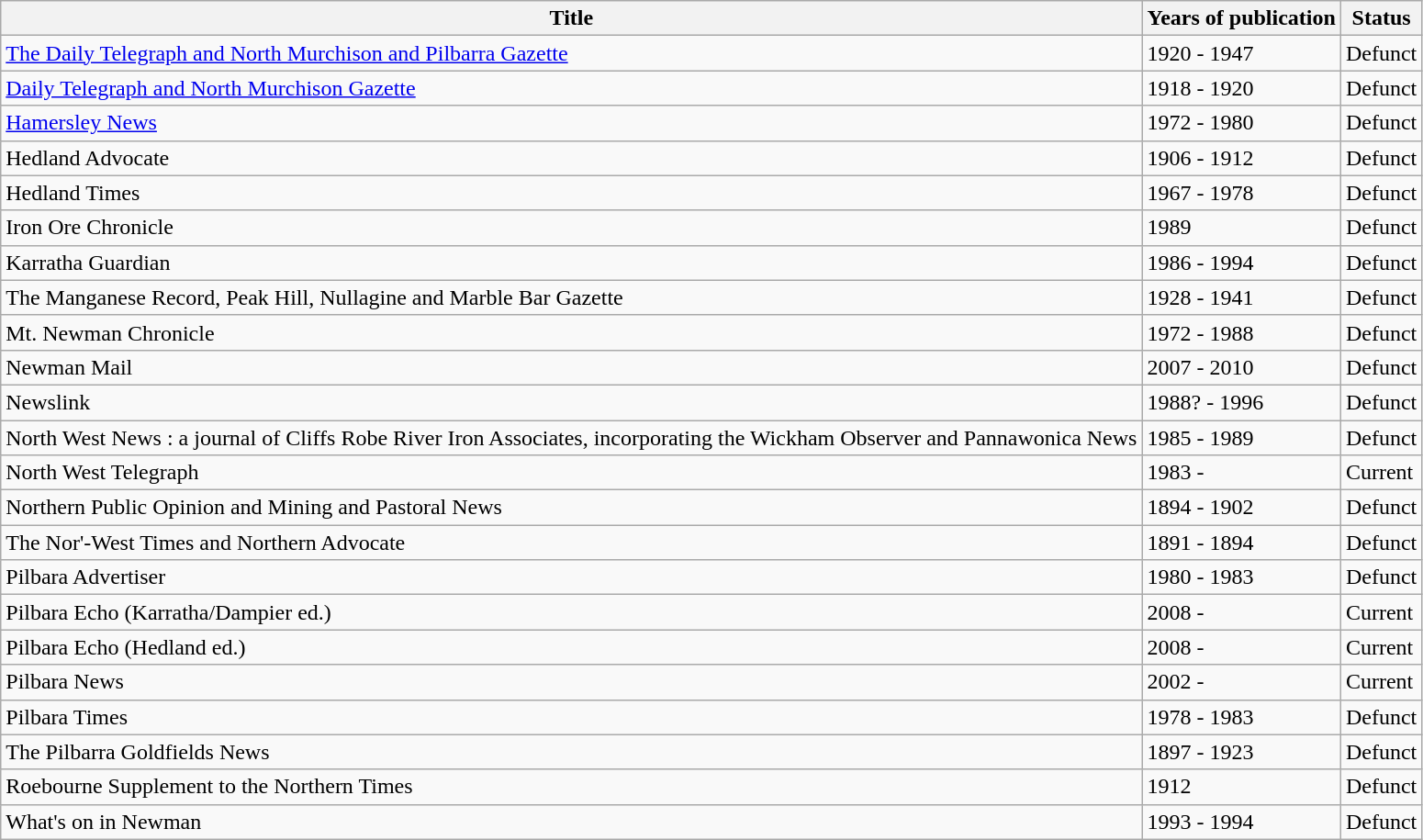<table class="wikitable sortable">
<tr>
<th>Title</th>
<th>Years of publication</th>
<th>Status</th>
</tr>
<tr>
<td><a href='#'>The Daily Telegraph and North Murchison and Pilbarra Gazette</a></td>
<td>1920 - 1947</td>
<td>Defunct</td>
</tr>
<tr>
<td><a href='#'>Daily Telegraph and North Murchison Gazette</a></td>
<td>1918 - 1920</td>
<td>Defunct</td>
</tr>
<tr>
<td><a href='#'>Hamersley News</a></td>
<td>1972 - 1980</td>
<td>Defunct</td>
</tr>
<tr>
<td>Hedland Advocate</td>
<td>1906 - 1912</td>
<td>Defunct</td>
</tr>
<tr>
<td>Hedland Times</td>
<td>1967 - 1978</td>
<td>Defunct</td>
</tr>
<tr>
<td>Iron Ore Chronicle</td>
<td>1989</td>
<td>Defunct</td>
</tr>
<tr>
<td>Karratha Guardian</td>
<td>1986 - 1994</td>
<td>Defunct</td>
</tr>
<tr>
<td>The Manganese Record, Peak Hill, Nullagine and Marble Bar Gazette</td>
<td>1928 - 1941</td>
<td>Defunct</td>
</tr>
<tr>
<td>Mt. Newman Chronicle</td>
<td>1972 - 1988</td>
<td>Defunct</td>
</tr>
<tr>
<td>Newman Mail</td>
<td>2007 - 2010</td>
<td>Defunct</td>
</tr>
<tr>
<td>Newslink</td>
<td>1988? - 1996</td>
<td>Defunct</td>
</tr>
<tr>
<td>North West News : a journal of Cliffs Robe River Iron Associates, incorporating the Wickham Observer and Pannawonica News</td>
<td>1985 - 1989</td>
<td>Defunct</td>
</tr>
<tr>
<td>North West Telegraph</td>
<td>1983 -</td>
<td>Current</td>
</tr>
<tr>
<td>Northern Public Opinion and Mining and Pastoral News</td>
<td>1894 - 1902</td>
<td>Defunct</td>
</tr>
<tr>
<td>The Nor'-West Times and Northern Advocate</td>
<td>1891 - 1894</td>
<td>Defunct</td>
</tr>
<tr>
<td>Pilbara Advertiser</td>
<td>1980 - 1983</td>
<td>Defunct</td>
</tr>
<tr>
<td>Pilbara Echo (Karratha/Dampier ed.)</td>
<td>2008 -</td>
<td>Current</td>
</tr>
<tr>
<td>Pilbara Echo (Hedland ed.)</td>
<td>2008 -</td>
<td>Current</td>
</tr>
<tr>
<td>Pilbara News</td>
<td>2002 -</td>
<td>Current</td>
</tr>
<tr>
<td>Pilbara Times</td>
<td>1978 - 1983</td>
<td>Defunct</td>
</tr>
<tr>
<td>The Pilbarra Goldfields News</td>
<td>1897 - 1923</td>
<td>Defunct</td>
</tr>
<tr>
<td>Roebourne Supplement to the Northern Times</td>
<td>1912</td>
<td>Defunct</td>
</tr>
<tr>
<td>What's on in Newman</td>
<td>1993 - 1994</td>
<td>Defunct</td>
</tr>
</table>
